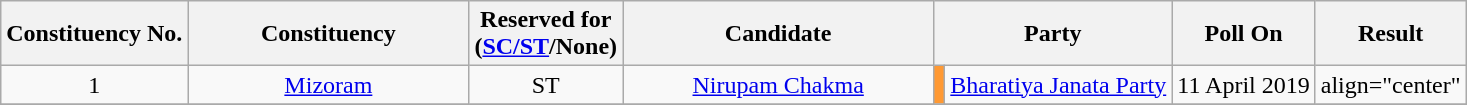<table class="wikitable sortable" style="text-align:center;">
<tr>
<th>Constituency No.</th>
<th style="width:180px;">Constituency</th>
<th>Reserved for<br>(<a href='#'>SC/ST</a>/None)</th>
<th style="width:200px;">Candidate</th>
<th colspan="2">Party</th>
<th>Poll On</th>
<th>Result</th>
</tr>
<tr>
<td align="center">1</td>
<td><a href='#'>Mizoram</a></td>
<td align="center">ST</td>
<td><a href='#'>Nirupam Chakma</a></td>
<td bgcolor=#FF9933></td>
<td><a href='#'>Bharatiya Janata Party</a></td>
<td align="center">11 April 2019</td>
<td>align="center" </td>
</tr>
<tr>
</tr>
</table>
